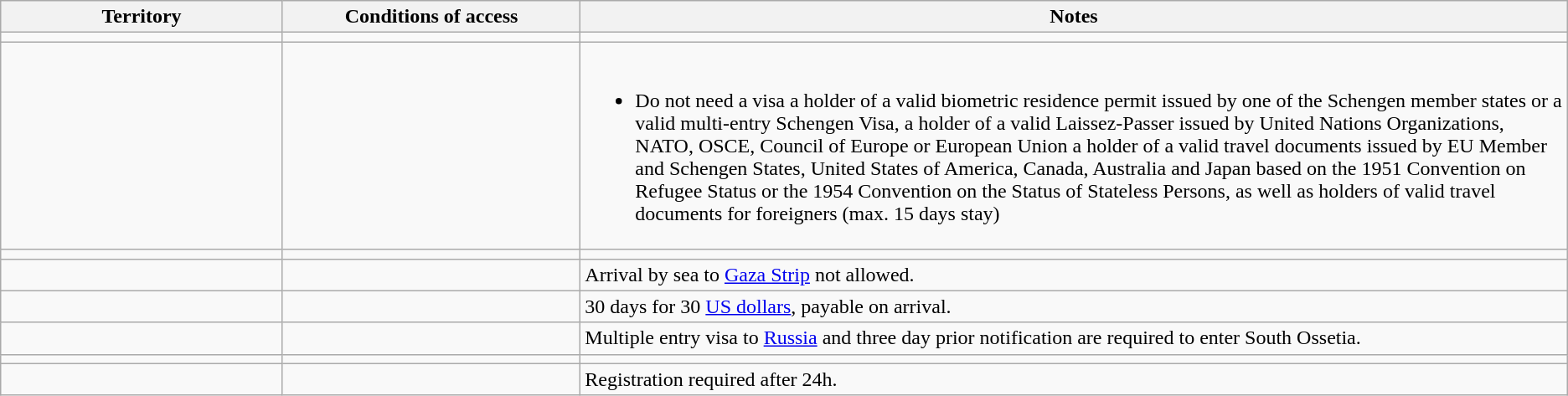<table class="wikitable" style="text-align: left; table-layout: fixed;">
<tr>
<th style="width:18%;">Territory</th>
<th style="width:19%;">Conditions of access</th>
<th>Notes</th>
</tr>
<tr>
<td></td>
<td></td>
<td></td>
</tr>
<tr>
<td></td>
<td></td>
<td><br><ul><li>Do not need a visa a holder of a valid biometric residence permit issued by one of the Schengen member states or a valid multi-entry Schengen Visa, a holder of a valid Laissez-Passer issued by United Nations Organizations, NATO, OSCE, Council of Europe or European Union a holder of a valid travel documents issued by EU Member and Schengen States, United States of America, Canada, Australia and Japan based on the 1951 Convention on Refugee Status or the 1954 Convention on the Status of Stateless Persons, as well as holders of valid travel documents for foreigners (max. 15 days stay)</li></ul></td>
</tr>
<tr>
<td></td>
<td></td>
<td></td>
</tr>
<tr>
<td></td>
<td></td>
<td>Arrival by sea to <a href='#'>Gaza Strip</a> not allowed.</td>
</tr>
<tr>
<td></td>
<td></td>
<td>30 days for 30 <a href='#'>US dollars</a>, payable on arrival.</td>
</tr>
<tr>
<td></td>
<td></td>
<td>Multiple entry visa to <a href='#'>Russia</a> and three day prior notification are required to enter South Ossetia.</td>
</tr>
<tr>
<td></td>
<td></td>
<td></td>
</tr>
<tr>
<td></td>
<td></td>
<td>Registration required after 24h.</td>
</tr>
</table>
